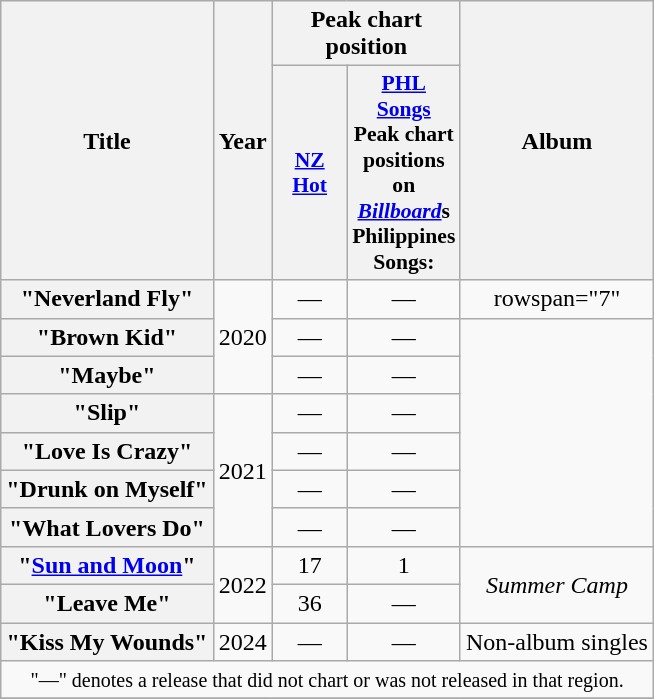<table class="wikitable plainrowheaders" style="text-align:center;">
<tr>
<th rowspan="2" scope="col">Title</th>
<th rowspan="2" scope="col">Year</th>
<th colspan="2" scope="col">Peak chart position</th>
<th rowspan="2" scope="col">Album</th>
</tr>
<tr>
<th scope="col" style="font-size:90%; width:3em"><a href='#'>NZ Hot</a><br></th>
<th scope="col" style="font-size:90%; width:3em"><a href='#'>PHL<br>Songs</a><br>Peak chart positions on <em><a href='#'>Billboard</a></em>s Philippines Songs:</th>
</tr>
<tr>
<th scope="row">"Neverland Fly"</th>
<td rowspan="3">2020</td>
<td>—</td>
<td>—</td>
<td>rowspan="7" </td>
</tr>
<tr>
<th scope="row">"Brown Kid" </th>
<td>—</td>
<td>—</td>
</tr>
<tr>
<th scope="row">"Maybe"</th>
<td>—</td>
<td>—</td>
</tr>
<tr>
<th scope="row">"Slip"</th>
<td rowspan="4">2021</td>
<td>—</td>
<td>—</td>
</tr>
<tr>
<th scope="row">"Love Is Crazy"</th>
<td>—</td>
<td>—</td>
</tr>
<tr>
<th scope="row">"Drunk on Myself"</th>
<td>—</td>
<td>—</td>
</tr>
<tr>
<th scope="row">"What Lovers Do" </th>
<td>—</td>
<td>—</td>
</tr>
<tr>
<th scope="row">"<a href='#'>Sun and Moon</a>"</th>
<td rowspan="2">2022</td>
<td>17</td>
<td>1</td>
<td rowspan="2"><em>Summer Camp</em></td>
</tr>
<tr>
<th scope="row">"Leave Me"</th>
<td>36</td>
<td>—</td>
</tr>
<tr>
<th>"Kiss My Wounds"</th>
<td>2024</td>
<td>—</td>
<td>—</td>
<td>Non-album singles</td>
</tr>
<tr>
<td colspan="5"><small>"—" denotes a release that did not chart or was not released in that region.</small></td>
</tr>
<tr>
</tr>
</table>
